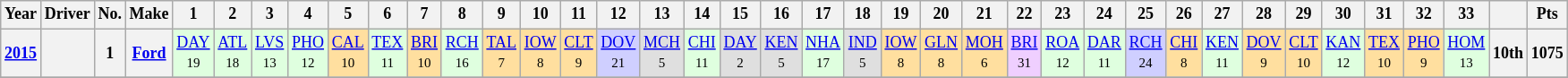<table class="wikitable" style="text-align:center; font-size:75%">
<tr>
<th>Year</th>
<th>Driver</th>
<th>No.</th>
<th>Make</th>
<th>1</th>
<th>2</th>
<th>3</th>
<th>4</th>
<th>5</th>
<th>6</th>
<th>7</th>
<th>8</th>
<th>9</th>
<th>10</th>
<th>11</th>
<th>12</th>
<th>13</th>
<th>14</th>
<th>15</th>
<th>16</th>
<th>17</th>
<th>18</th>
<th>19</th>
<th>20</th>
<th>21</th>
<th>22</th>
<th>23</th>
<th>24</th>
<th>25</th>
<th>26</th>
<th>27</th>
<th>28</th>
<th>29</th>
<th>30</th>
<th>31</th>
<th>32</th>
<th>33</th>
<th></th>
<th>Pts</th>
</tr>
<tr>
<th><a href='#'>2015</a></th>
<th></th>
<th>1</th>
<th><a href='#'>Ford</a></th>
<td style="background:#DFFFDF;"><a href='#'>DAY</a><br><small>19</small></td>
<td style="background:#DFFFDF;"><a href='#'>ATL</a><br><small>18</small></td>
<td style="background:#DFFFDF;"><a href='#'>LVS</a><br><small>13</small></td>
<td style="background:#DFFFDF;"><a href='#'>PHO</a><br><small>12</small></td>
<td style="background:#FFDF9F;"><a href='#'>CAL</a><br><small>10</small></td>
<td style="background:#DFFFDF;"><a href='#'>TEX</a><br><small>11</small></td>
<td style="background:#FFDF9F;"><a href='#'>BRI</a><br><small>10</small></td>
<td style="background:#DFFFDF;"><a href='#'>RCH</a><br><small>16</small></td>
<td style="background:#FFDF9F;"><a href='#'>TAL</a><br><small>7</small></td>
<td style="background:#FFDF9F;"><a href='#'>IOW</a><br><small>8</small></td>
<td style="background:#FFDF9F;"><a href='#'>CLT</a><br><small>9</small></td>
<td style="background:#CFCFFF;"><a href='#'>DOV</a><br><small>21</small></td>
<td style="background:#DFDFDF;"><a href='#'>MCH</a><br><small>5</small></td>
<td style="background:#DFFFDF;"><a href='#'>CHI</a><br><small>11</small></td>
<td style="background:#DFDFDF;"><a href='#'>DAY</a><br><small>2</small></td>
<td style="background:#DFDFDF;"><a href='#'>KEN</a><br><small>5</small></td>
<td style="background:#DFFFDF;"><a href='#'>NHA</a><br><small>17</small></td>
<td style="background:#DFDFDF;"><a href='#'>IND</a><br><small>5</small></td>
<td style="background:#FFDF9F;"><a href='#'>IOW</a><br><small>8</small></td>
<td style="background:#FFDF9F;"><a href='#'>GLN</a><br><small>8</small></td>
<td style="background:#FFDF9F;"><a href='#'>MOH</a><br><small>6</small></td>
<td style="background:#EFCFFF;"><a href='#'>BRI</a><br><small>31</small></td>
<td style="background:#DFFFDF;"><a href='#'>ROA</a><br><small>12</small></td>
<td style="background:#DFFFDF;"><a href='#'>DAR</a><br><small>11</small></td>
<td style="background:#CFCFFF;"><a href='#'>RCH</a><br><small>24</small></td>
<td style="background:#FFDF9F;"><a href='#'>CHI</a><br><small>8</small></td>
<td style="background:#DFFFDF;"><a href='#'>KEN</a><br><small>11</small></td>
<td style="background:#FFDF9F;"><a href='#'>DOV</a><br><small>9</small></td>
<td style="background:#FFDF9F;"><a href='#'>CLT</a><br><small>10</small></td>
<td style="background:#DFFFDF;"><a href='#'>KAN</a><br><small>12</small></td>
<td style="background:#FFDF9F;"><a href='#'>TEX</a><br><small>10</small></td>
<td style="background:#FFDF9F;"><a href='#'>PHO</a><br><small>9</small></td>
<td style="background:#DFFFDF;"><a href='#'>HOM</a><br><small>13</small></td>
<th>10th</th>
<th>1075</th>
</tr>
<tr>
</tr>
</table>
